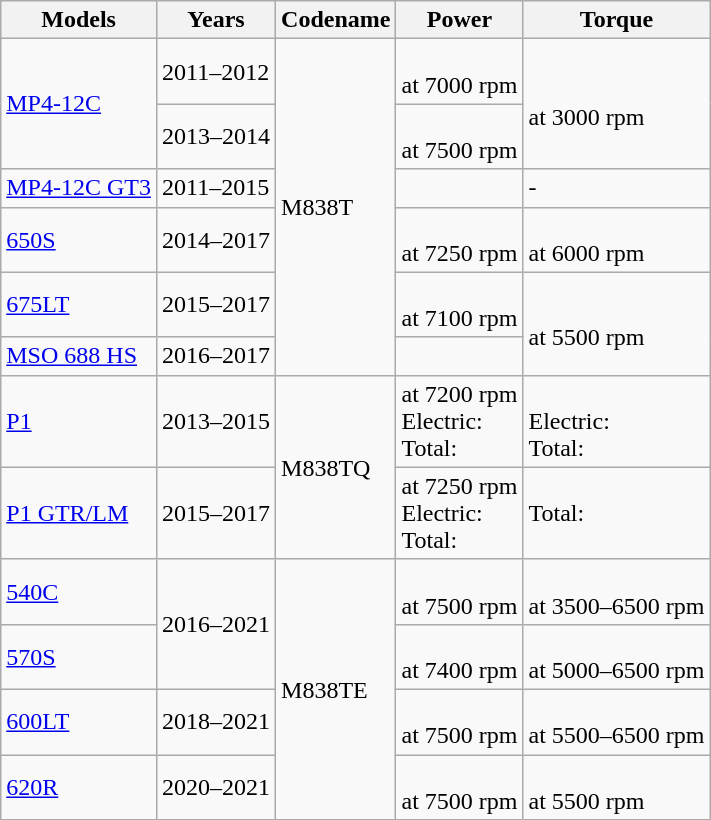<table class=wikitable>
<tr>
<th>Models</th>
<th>Years</th>
<th>Codename</th>
<th>Power</th>
<th>Torque</th>
</tr>
<tr>
<td rowspan=2><a href='#'>MP4-12C</a></td>
<td>2011–2012</td>
<td rowspan=6>M838T</td>
<td><br>at 7000 rpm</td>
<td rowspan=2><br>at 3000 rpm</td>
</tr>
<tr>
<td>2013–2014</td>
<td><br>at 7500 rpm</td>
</tr>
<tr>
<td><a href='#'>MP4-12C GT3</a></td>
<td>2011–2015</td>
<td></td>
<td>-</td>
</tr>
<tr>
<td><a href='#'>650S</a></td>
<td>2014–2017</td>
<td><br>at 7250 rpm</td>
<td><br>at 6000 rpm</td>
</tr>
<tr>
<td><a href='#'>675LT</a></td>
<td>2015–2017</td>
<td><br>at 7100 rpm</td>
<td rowspan=2><br>at 5500 rpm</td>
</tr>
<tr>
<td><a href='#'>MSO 688 HS</a></td>
<td>2016–2017</td>
<td></td>
</tr>
<tr>
<td><a href='#'>P1</a></td>
<td>2013–2015</td>
<td rowspan=2>M838TQ</td>
<td> at 7200 rpm <br>Electric:  <br>Total: </td>
<td> <br>Electric:  <br>Total: </td>
</tr>
<tr>
<td><a href='#'>P1 GTR/LM</a></td>
<td>2015–2017</td>
<td> at 7250 rpm<br>Electric:  <br>Total: </td>
<td>Total: </td>
</tr>
<tr>
<td><a href='#'>540C</a></td>
<td rowspan=2>2016–2021</td>
<td rowspan=4>M838TE</td>
<td><br>at 7500 rpm</td>
<td><br>at 3500–6500 rpm</td>
</tr>
<tr>
<td><a href='#'>570S</a></td>
<td><br>at 7400 rpm</td>
<td><br>at 5000–6500 rpm</td>
</tr>
<tr>
<td><a href='#'>600LT</a></td>
<td>2018–2021</td>
<td><br>at 7500 rpm</td>
<td><br>at 5500–6500 rpm</td>
</tr>
<tr>
<td><a href='#'>620R</a></td>
<td>2020–2021</td>
<td><br>at 7500 rpm</td>
<td><br>at 5500 rpm</td>
</tr>
</table>
